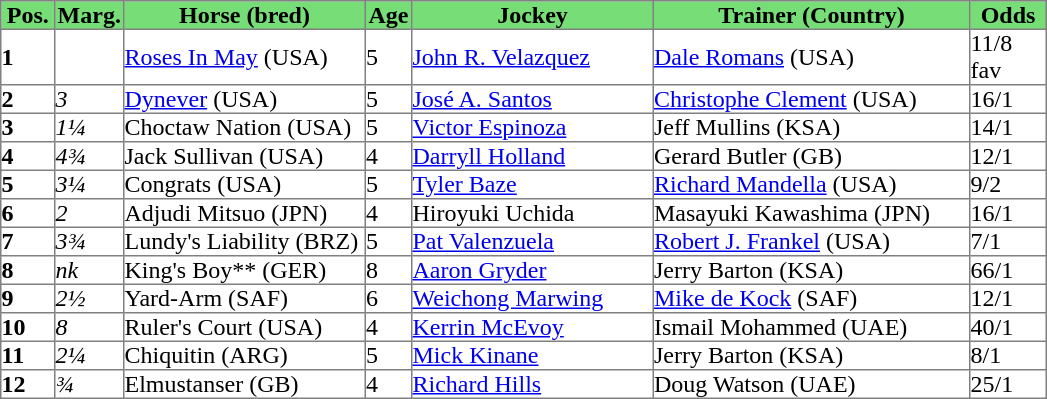<table class = "sortable" | border="1" cellpadding="0" style="border-collapse: collapse;">
<tr style="background:#7d7; text-align:center;">
<th style="width:35px;"><strong>Pos.</strong></th>
<th style="width:45px;"><strong>Marg.</strong></th>
<th style="width:160px;"><strong>Horse (bred)</strong></th>
<th style="width:30px;"><strong>Age</strong></th>
<th style="width:160px;"><strong>Jockey</strong></th>
<th style="width:210px;"><strong>Trainer (Country)</strong></th>
<th style="width:50px;"><strong>Odds</strong></th>
</tr>
<tr>
<td><strong>1</strong></td>
<td></td>
<td><a href='#'>Roses In May</a> (USA)</td>
<td>5</td>
<td><a href='#'>John R. Velazquez</a></td>
<td><a href='#'>Dale Romans</a> (USA)</td>
<td>11/8 fav</td>
</tr>
<tr>
<td><strong>2</strong></td>
<td><em>3</em></td>
<td><a href='#'>Dynever</a> (USA)</td>
<td>5</td>
<td><a href='#'>José A. Santos</a></td>
<td><a href='#'>Christophe Clement</a> (USA)</td>
<td>16/1</td>
</tr>
<tr>
<td><strong>3</strong></td>
<td><em>1¼</em></td>
<td>Choctaw Nation (USA)</td>
<td>5</td>
<td><a href='#'>Victor Espinoza</a></td>
<td>Jeff Mullins (KSA)</td>
<td>14/1</td>
</tr>
<tr>
<td><strong>4</strong></td>
<td><em>4¾</em></td>
<td>Jack Sullivan (USA)</td>
<td>4</td>
<td><a href='#'>Darryll Holland</a></td>
<td>Gerard Butler (GB)</td>
<td>12/1</td>
</tr>
<tr>
<td><strong>5</strong></td>
<td><em>3¼</em></td>
<td>Congrats (USA)</td>
<td>5</td>
<td><a href='#'>Tyler Baze</a></td>
<td><a href='#'>Richard Mandella</a> (USA)</td>
<td>9/2</td>
</tr>
<tr>
<td><strong>6</strong></td>
<td><em>2</em></td>
<td>Adjudi Mitsuo (JPN)</td>
<td>4</td>
<td>Hiroyuki Uchida</td>
<td>Masayuki Kawashima (JPN)</td>
<td>16/1</td>
</tr>
<tr>
<td><strong>7</strong></td>
<td><em>3¾</em></td>
<td>Lundy's Liability (BRZ)</td>
<td>5</td>
<td><a href='#'>Pat Valenzuela</a></td>
<td><a href='#'>Robert J. Frankel</a> (USA)</td>
<td>7/1</td>
</tr>
<tr>
<td><strong>8</strong></td>
<td><em>nk</em></td>
<td>King's Boy** (GER)</td>
<td>8</td>
<td><a href='#'>Aaron Gryder</a></td>
<td>Jerry Barton (KSA)</td>
<td>66/1</td>
</tr>
<tr>
<td><strong>9</strong></td>
<td><em>2½</em></td>
<td>Yard-Arm (SAF)</td>
<td>6</td>
<td><a href='#'>Weichong Marwing</a></td>
<td><a href='#'>Mike de Kock</a> (SAF)</td>
<td>12/1</td>
</tr>
<tr>
<td><strong>10</strong></td>
<td><em>8</em></td>
<td>Ruler's Court (USA)</td>
<td>4</td>
<td><a href='#'>Kerrin McEvoy</a></td>
<td>Ismail Mohammed (UAE)</td>
<td>40/1</td>
</tr>
<tr>
<td><strong>11</strong></td>
<td><em>2¼</em></td>
<td>Chiquitin (ARG)</td>
<td>5</td>
<td><a href='#'>Mick Kinane</a></td>
<td>Jerry Barton (KSA)</td>
<td>8/1</td>
</tr>
<tr>
<td><strong>12</strong></td>
<td><em>¾</em></td>
<td>Elmustanser (GB)</td>
<td>4</td>
<td><a href='#'>Richard Hills</a></td>
<td>Doug Watson (UAE)</td>
<td>25/1</td>
</tr>
</table>
